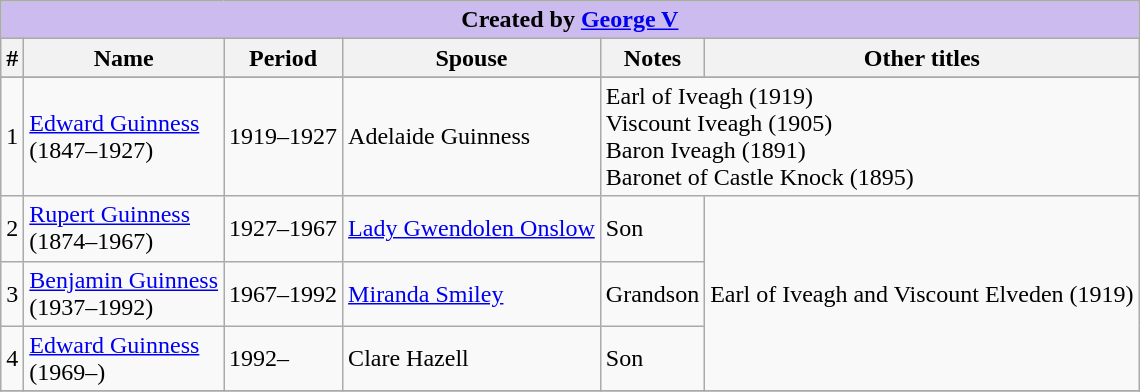<table class="wikitable">
<tr>
<th colspan=6 style="background-color: #cbe">Created by <a href='#'>George V</a></th>
</tr>
<tr>
<th>#</th>
<th>Name</th>
<th>Period</th>
<th>Spouse</th>
<th>Notes</th>
<th>Other titles</th>
</tr>
<tr bgcolor="#dddddd" |>
</tr>
<tr>
<td>1</td>
<td><a href='#'>Edward Guinness</a><br>(1847–1927)</td>
<td>1919–1927</td>
<td>Adelaide Guinness</td>
<td colspan=2>Earl of Iveagh (1919)<br>Viscount Iveagh (1905)<br>Baron Iveagh (1891)<br>Baronet of Castle Knock (1895)</td>
</tr>
<tr>
<td>2</td>
<td><a href='#'>Rupert Guinness</a><br>(1874–1967)</td>
<td>1927–1967</td>
<td><a href='#'>Lady Gwendolen Onslow</a></td>
<td>Son</td>
<td rowspan=3>Earl of Iveagh and Viscount Elveden (1919)</td>
</tr>
<tr>
<td>3</td>
<td><a href='#'>Benjamin Guinness</a><br>(1937–1992)</td>
<td>1967–1992</td>
<td><a href='#'>Miranda Smiley</a></td>
<td>Grandson</td>
</tr>
<tr>
<td>4</td>
<td><a href='#'>Edward Guinness</a><br>(1969–)</td>
<td>1992–</td>
<td>Clare Hazell</td>
<td>Son</td>
</tr>
<tr>
</tr>
</table>
